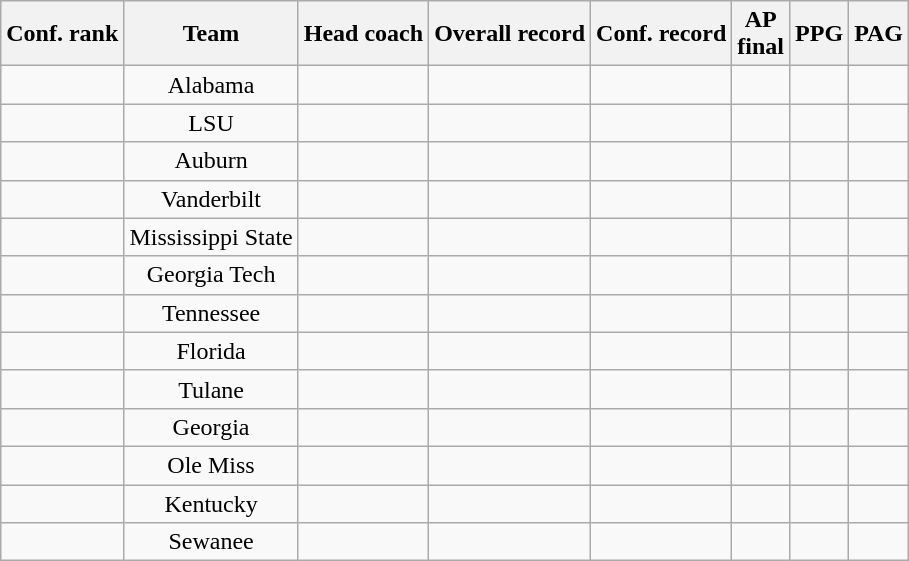<table class="wikitable sortable" style="text-align:center">
<tr>
<th scope="col">Conf. rank</th>
<th scope="col">Team</th>
<th scope="col">Head coach</th>
<th scope="col">Overall record</th>
<th scope="col">Conf. record</th>
<th scope="col">AP<br>final</th>
<th scope="col">PPG</th>
<th scope="col">PAG</th>
</tr>
<tr>
<td></td>
<td>Alabama</td>
<td></td>
<td></td>
<td></td>
<td></td>
<td></td>
<td></td>
</tr>
<tr>
<td></td>
<td>LSU</td>
<td></td>
<td></td>
<td></td>
<td></td>
<td></td>
<td></td>
</tr>
<tr>
<td></td>
<td>Auburn</td>
<td></td>
<td></td>
<td></td>
<td></td>
<td></td>
</tr>
<tr>
<td></td>
<td>Vanderbilt</td>
<td></td>
<td></td>
<td></td>
<td></td>
<td></td>
<td></td>
</tr>
<tr>
<td></td>
<td>Mississippi State</td>
<td></td>
<td></td>
<td></td>
<td></td>
<td></td>
<td></td>
</tr>
<tr>
<td></td>
<td>Georgia Tech</td>
<td></td>
<td></td>
<td></td>
<td></td>
<td></td>
<td></td>
</tr>
<tr>
<td></td>
<td>Tennessee</td>
<td></td>
<td></td>
<td></td>
<td></td>
<td></td>
<td></td>
</tr>
<tr>
<td></td>
<td>Florida</td>
<td></td>
<td></td>
<td></td>
<td></td>
<td></td>
<td></td>
</tr>
<tr>
<td></td>
<td>Tulane</td>
<td></td>
<td></td>
<td></td>
<td></td>
<td></td>
<td></td>
</tr>
<tr>
<td></td>
<td>Georgia</td>
<td></td>
<td></td>
<td></td>
<td></td>
<td></td>
<td></td>
</tr>
<tr>
<td></td>
<td>Ole Miss</td>
<td></td>
<td></td>
<td></td>
<td></td>
<td></td>
<td></td>
</tr>
<tr>
<td></td>
<td>Kentucky</td>
<td></td>
<td></td>
<td></td>
<td></td>
<td></td>
<td></td>
</tr>
<tr>
<td></td>
<td>Sewanee</td>
<td></td>
<td></td>
<td></td>
<td></td>
<td></td>
<td></td>
</tr>
</table>
